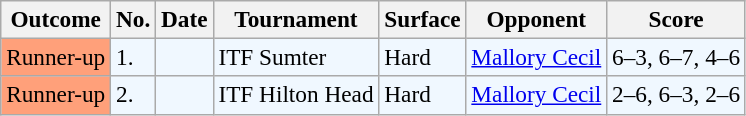<table class="sortable wikitable" style=font-size:97%>
<tr>
<th>Outcome</th>
<th>No.</th>
<th>Date</th>
<th>Tournament</th>
<th>Surface</th>
<th>Opponent</th>
<th>Score</th>
</tr>
<tr bgcolor="#f0f8ff">
<td bgcolor="FFA07A">Runner-up</td>
<td>1.</td>
<td></td>
<td>ITF Sumter</td>
<td>Hard</td>
<td> <a href='#'>Mallory Cecil</a></td>
<td>6–3, 6–7, 4–6</td>
</tr>
<tr bgcolor="#f0f8ff">
<td bgcolor="FFA07A">Runner-up</td>
<td>2.</td>
<td></td>
<td>ITF Hilton Head</td>
<td>Hard</td>
<td> <a href='#'>Mallory Cecil</a></td>
<td>2–6, 6–3, 2–6</td>
</tr>
</table>
